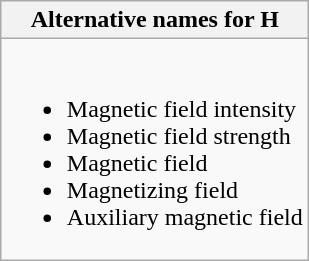<table class="wikitable" style="float:right;">
<tr>
<th>Alternative names for <strong>H</strong></th>
</tr>
<tr>
<td><br><ul><li>Magnetic field intensity</li><li>Magnetic field strength</li><li>Magnetic field</li><li>Magnetizing field</li><li>Auxiliary magnetic field</li></ul></td>
</tr>
</table>
